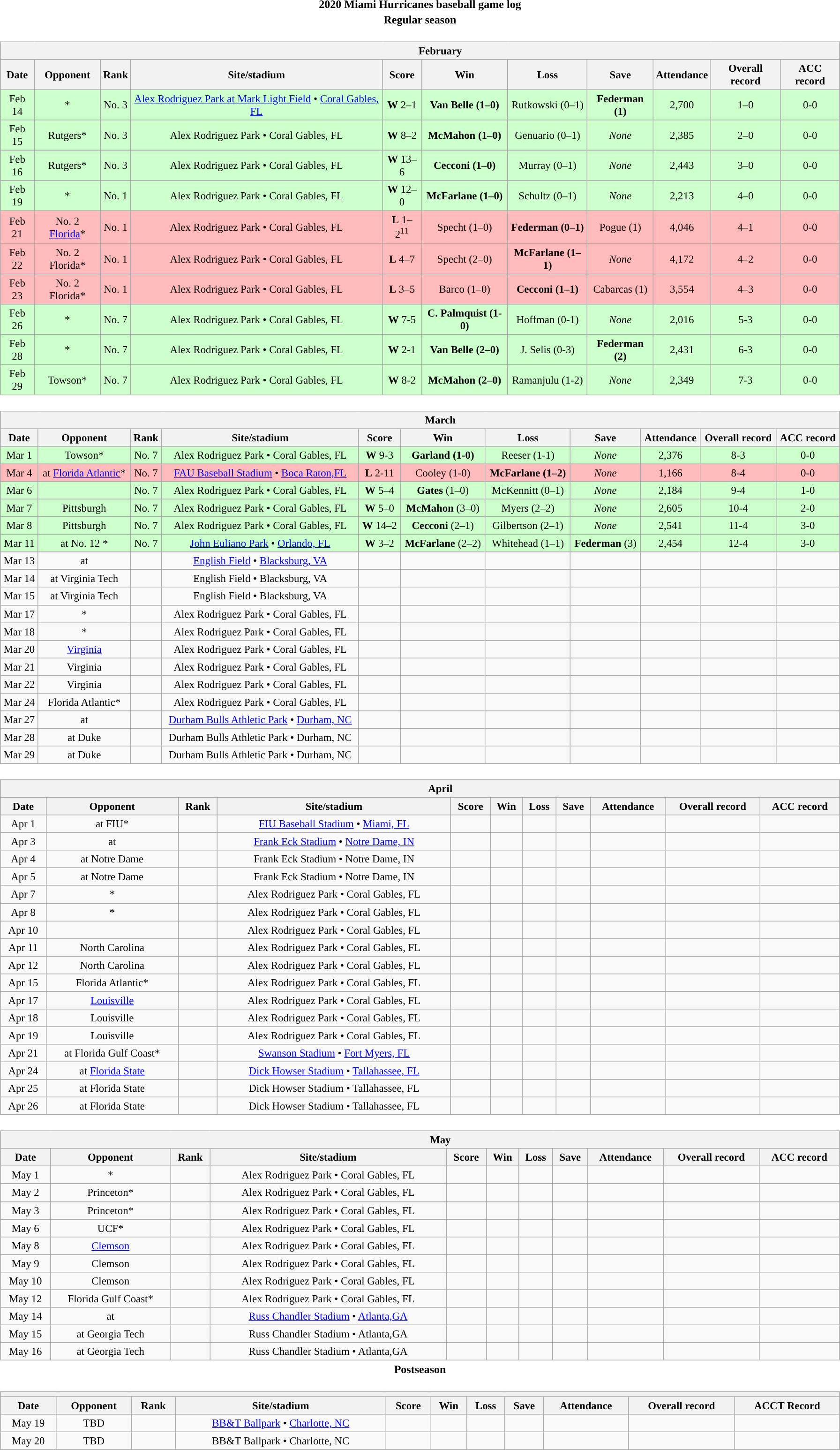<table class="toccolours" width=95% style="margin:1.5em auto; text-align:center;">
<tr>
<th colspan=2>2020 Miami Hurricanes baseball game log</th>
</tr>
<tr>
<th colspan=2>Regular season</th>
</tr>
<tr valign="top">
<td><br><table class="wikitable collapsible collapsed" style="margin:auto; font-size:95%; width:100%">
<tr>
<th colspan=11 style="padding-left:4em;">February</th>
</tr>
<tr>
<th>Date</th>
<th>Opponent</th>
<th>Rank</th>
<th>Site/stadium</th>
<th>Score</th>
<th>Win</th>
<th>Loss</th>
<th>Save</th>
<th>Attendance</th>
<th>Overall record</th>
<th>ACC record</th>
</tr>
<tr bgcolor=ccffcc>
<td>Feb 14</td>
<td>*</td>
<td>No. 3</td>
<td><a href='#'>Alex Rodriguez Park at Mark Light Field</a> • <a href='#'>Coral Gables, FL</a></td>
<td><strong>W</strong> 2–1</td>
<td><strong>Van Belle (1–0)</strong></td>
<td>Rutkowski (0–1)</td>
<td><strong>Federman (1)</strong></td>
<td>2,700</td>
<td>1–0</td>
<td>0-0</td>
</tr>
<tr bgcolor=ccffcc>
<td>Feb 15</td>
<td>Rutgers*</td>
<td>No. 3</td>
<td>Alex Rodriguez Park • Coral Gables, FL</td>
<td><strong>W</strong> 8–2</td>
<td><strong>McMahon (1–0)</strong></td>
<td>Genuario (0–1)</td>
<td><em>None</em></td>
<td>2,385</td>
<td>2–0</td>
<td>0-0</td>
</tr>
<tr bgcolor=ccffcc>
<td>Feb 16</td>
<td>Rutgers*</td>
<td>No. 3</td>
<td>Alex Rodriguez Park • Coral Gables, FL</td>
<td><strong>W</strong> 13–6</td>
<td><strong>Cecconi (1–0)</strong></td>
<td>Murray (0–1)</td>
<td><em>None</em></td>
<td>2,443</td>
<td>3–0</td>
<td>0-0</td>
</tr>
<tr bgcolor=ccffcc>
<td>Feb 19</td>
<td>*</td>
<td>No. 1</td>
<td>Alex Rodriguez Park • Coral Gables, FL</td>
<td><strong>W</strong> 12–0</td>
<td><strong>McFarlane (1–0)</strong></td>
<td>Schultz (0–1)</td>
<td><em>None</em></td>
<td>2,213</td>
<td>4–0</td>
<td>0-0</td>
</tr>
<tr bgcolor=ffbbbb>
<td>Feb 21</td>
<td>No. 2 <a href='#'>Florida</a>*</td>
<td>No. 1</td>
<td>Alex Rodriguez Park • Coral Gables, FL</td>
<td><strong>L</strong> 1–2<sup>11</sup></td>
<td>Specht (1–0)</td>
<td><strong>Federman (0–1)</strong></td>
<td>Pogue (1)</td>
<td>4,046</td>
<td>4–1</td>
<td>0-0</td>
</tr>
<tr bgcolor=ffbbbb>
<td>Feb 22</td>
<td>No. 2 Florida*</td>
<td>No. 1</td>
<td>Alex Rodriguez Park • Coral Gables, FL</td>
<td><strong>L</strong> 4–7</td>
<td>Specht (2–0)</td>
<td><strong>McFarlane (1–1)</strong></td>
<td><em>None</em></td>
<td>4,172</td>
<td>4–2</td>
<td>0-0</td>
</tr>
<tr bgcolor=ffbbbb>
<td>Feb 23</td>
<td>No. 2 Florida*</td>
<td>No. 1</td>
<td>Alex Rodriguez Park • Coral Gables, FL</td>
<td><strong>L</strong> 3–5</td>
<td>Barco (1–0)</td>
<td><strong>Cecconi (1–1)</strong></td>
<td>Cabarcas (1)</td>
<td>3,554</td>
<td>4–3</td>
<td>0-0</td>
</tr>
<tr bgcolor=ccffcc>
<td>Feb 26</td>
<td>*</td>
<td>No. 7</td>
<td>Alex Rodriguez Park • Coral Gables, FL</td>
<td><strong>W</strong> 7-5</td>
<td><strong>C. Palmquist (1-0)</strong></td>
<td>Hoffman (0-1)</td>
<td><em>None</em></td>
<td>2,016</td>
<td>5-3</td>
<td>0-0</td>
</tr>
<tr bgcolor=ccffcc>
<td>Feb 28</td>
<td>*</td>
<td>No. 7</td>
<td>Alex Rodriguez Park • Coral Gables, FL</td>
<td><strong>W</strong> 2-1</td>
<td><strong>Van Belle (2–0)</strong></td>
<td>J. Selis (0-3)</td>
<td><strong>Federman (2)</strong></td>
<td>2,431</td>
<td>6-3</td>
<td>0-0</td>
</tr>
<tr bgcolor=ccffcc>
<td>Feb 29</td>
<td>Towson*</td>
<td>No. 7</td>
<td>Alex Rodriguez Park • Coral Gables, FL</td>
<td><strong>W</strong> 8-2</td>
<td><strong>McMahon (2–0)</strong></td>
<td>Ramanjulu (1-2)</td>
<td><em>None</em></td>
<td>2,349</td>
<td>7-3</td>
<td>0-0</td>
</tr>
</table>
</td>
</tr>
<tr>
<td><br><table class="wikitable collapsible" style="margin:auto; font-size:95%; width:100%">
<tr>
<th colspan=11 style="padding-left:4em;">March</th>
</tr>
<tr>
<th>Date</th>
<th>Opponent</th>
<th>Rank</th>
<th>Site/stadium</th>
<th>Score</th>
<th>Win</th>
<th>Loss</th>
<th>Save</th>
<th>Attendance</th>
<th>Overall record</th>
<th>ACC record</th>
</tr>
<tr bgcolor=ccffcc>
<td>Mar 1</td>
<td>Towson*</td>
<td>No. 7</td>
<td>Alex Rodriguez Park • Coral Gables, FL</td>
<td><strong>W</strong> 9-3</td>
<td><strong>Garland (1-0)</strong></td>
<td>Reeser (1-1)</td>
<td><em>None</em></td>
<td>2,376</td>
<td>8-3</td>
<td>0-0</td>
</tr>
<tr bgcolor=ffbbbb>
<td>Mar 4</td>
<td>at <a href='#'>Florida Atlantic</a>*</td>
<td>No. 7</td>
<td><a href='#'>FAU Baseball Stadium</a> • <a href='#'>Boca Raton,FL</a></td>
<td><strong>L</strong> 2-11</td>
<td>Cooley (1-0)</td>
<td><strong>McFarlane (1–2)</strong></td>
<td><em>None</em></td>
<td>1,166</td>
<td>8-4</td>
<td>0-0</td>
</tr>
<tr bgcolor=ccffcc>
<td>Mar 6</td>
<td></td>
<td>No. 7</td>
<td>Alex Rodriguez Park • Coral Gables, FL</td>
<td><strong>W</strong> 5–4</td>
<td><strong>Gates</strong> (1–0)</td>
<td>McKennitt (0–1)</td>
<td><em>None</em></td>
<td>2,184</td>
<td>9-4</td>
<td>1-0</td>
</tr>
<tr bgcolor=ccffcc>
<td>Mar 7</td>
<td>Pittsburgh</td>
<td>No. 7</td>
<td>Alex Rodriguez Park • Coral Gables, FL</td>
<td><strong>W</strong> 5–0</td>
<td><strong>McMahon</strong> (3–0)</td>
<td>Myers (2–2)</td>
<td><em>None</em></td>
<td>2,605</td>
<td>10-4</td>
<td>2-0</td>
</tr>
<tr bgcolor=ccffcc>
<td>Mar 8</td>
<td>Pittsburgh</td>
<td>No. 7</td>
<td>Alex Rodriguez Park • Coral Gables, FL</td>
<td><strong>W</strong> 14–2</td>
<td><strong>Cecconi</strong> (2–1)</td>
<td>Gilbertson (2–1)</td>
<td><em>None</em></td>
<td>2,541</td>
<td>11-4</td>
<td>3-0</td>
</tr>
<tr bgcolor=ccffcc>
<td>Mar 11</td>
<td>at No. 12 *</td>
<td>No. 7</td>
<td><a href='#'>John Euliano Park</a> • <a href='#'>Orlando, FL</a></td>
<td><strong>W</strong> 3–2</td>
<td><strong>McFarlane</strong> (2–2)</td>
<td>Whitehead (1–1)</td>
<td><strong>Federman</strong> (3)</td>
<td>2,454</td>
<td>12-4</td>
<td>3-0</td>
</tr>
<tr>
<td>Mar 13</td>
<td>at </td>
<td></td>
<td><a href='#'>English Field</a> • <a href='#'>Blacksburg, VA</a></td>
<td></td>
<td></td>
<td></td>
<td></td>
<td></td>
<td></td>
<td></td>
</tr>
<tr>
<td>Mar 14</td>
<td>at Virginia Tech</td>
<td></td>
<td>English Field • Blacksburg, VA</td>
<td></td>
<td></td>
<td></td>
<td></td>
<td></td>
<td></td>
<td></td>
</tr>
<tr>
<td>Mar 15</td>
<td>at Virginia Tech</td>
<td></td>
<td>English Field • Blacksburg, VA</td>
<td></td>
<td></td>
<td></td>
<td></td>
<td></td>
<td></td>
<td></td>
</tr>
<tr>
<td>Mar 17</td>
<td>*</td>
<td></td>
<td>Alex Rodriguez Park • Coral Gables, FL</td>
<td></td>
<td></td>
<td></td>
<td></td>
<td></td>
<td></td>
<td></td>
</tr>
<tr>
<td>Mar 18</td>
<td>*</td>
<td></td>
<td>Alex Rodriguez Park • Coral Gables, FL</td>
<td></td>
<td></td>
<td></td>
<td></td>
<td></td>
<td></td>
<td></td>
</tr>
<tr>
<td>Mar 20</td>
<td><a href='#'>Virginia</a></td>
<td></td>
<td>Alex Rodriguez Park • Coral Gables, FL</td>
<td></td>
<td></td>
<td></td>
<td></td>
<td></td>
<td></td>
<td></td>
</tr>
<tr>
<td>Mar 21</td>
<td>Virginia</td>
<td></td>
<td>Alex Rodriguez Park • Coral Gables, FL</td>
<td></td>
<td></td>
<td></td>
<td></td>
<td></td>
<td></td>
<td></td>
</tr>
<tr>
<td>Mar 22</td>
<td>Virginia</td>
<td></td>
<td>Alex Rodriguez Park • Coral Gables, FL</td>
<td></td>
<td></td>
<td></td>
<td></td>
<td></td>
<td></td>
<td></td>
</tr>
<tr>
<td>Mar 24</td>
<td>Florida Atlantic*</td>
<td></td>
<td>Alex Rodriguez Park • Coral Gables, FL</td>
<td></td>
<td></td>
<td></td>
<td></td>
<td></td>
<td></td>
<td></td>
</tr>
<tr>
<td>Mar 27</td>
<td>at </td>
<td></td>
<td><a href='#'>Durham Bulls Athletic Park</a> • <a href='#'>Durham, NC</a></td>
<td></td>
<td></td>
<td></td>
<td></td>
<td></td>
<td></td>
<td></td>
</tr>
<tr>
<td>Mar 28</td>
<td>at Duke</td>
<td></td>
<td>Durham Bulls Athletic Park • Durham, NC</td>
<td></td>
<td></td>
<td></td>
<td></td>
<td></td>
<td></td>
<td></td>
</tr>
<tr>
<td>Mar 29</td>
<td>at Duke</td>
<td></td>
<td>Durham Bulls Athletic Park • Durham, NC</td>
<td></td>
<td></td>
<td></td>
<td></td>
<td></td>
<td></td>
<td></td>
</tr>
</table>
</td>
</tr>
<tr>
<td><br><table class="wikitable collapsible collapsed" style="margin:auto; font-size:95%; width:100%">
<tr>
<th colspan=11 style="padding-left:4em;">April</th>
</tr>
<tr>
<th>Date</th>
<th>Opponent</th>
<th>Rank</th>
<th>Site/stadium</th>
<th>Score</th>
<th>Win</th>
<th>Loss</th>
<th>Save</th>
<th>Attendance</th>
<th>Overall record</th>
<th>ACC record</th>
</tr>
<tr>
<td>Apr 1</td>
<td>at FIU*</td>
<td></td>
<td><a href='#'>FIU Baseball Stadium</a> • <a href='#'>Miami, FL</a></td>
<td></td>
<td></td>
<td></td>
<td></td>
<td></td>
<td></td>
<td></td>
</tr>
<tr>
<td>Apr 3</td>
<td>at </td>
<td></td>
<td><a href='#'>Frank Eck Stadium</a> • <a href='#'>Notre Dame, IN</a></td>
<td></td>
<td></td>
<td></td>
<td></td>
<td></td>
<td></td>
<td></td>
</tr>
<tr>
<td>Apr 4</td>
<td>at Notre Dame</td>
<td></td>
<td>Frank Eck Stadium • Notre Dame, IN</td>
<td></td>
<td></td>
<td></td>
<td></td>
<td></td>
<td></td>
<td></td>
</tr>
<tr>
<td>Apr 5</td>
<td>at Notre Dame</td>
<td></td>
<td>Frank Eck Stadium • Notre Dame, IN</td>
<td></td>
<td></td>
<td></td>
<td></td>
<td></td>
<td></td>
<td></td>
</tr>
<tr>
<td>Apr 7</td>
<td>*</td>
<td></td>
<td>Alex Rodriguez Park • Coral Gables, FL</td>
<td></td>
<td></td>
<td></td>
<td></td>
<td></td>
<td></td>
<td></td>
</tr>
<tr>
<td>Apr 8</td>
<td>*</td>
<td></td>
<td>Alex Rodriguez Park • Coral Gables, FL</td>
<td></td>
<td></td>
<td></td>
<td></td>
<td></td>
<td></td>
<td></td>
</tr>
<tr>
<td>Apr 10</td>
<td></td>
<td></td>
<td>Alex Rodriguez Park • Coral Gables, FL</td>
<td></td>
<td></td>
<td></td>
<td></td>
<td></td>
<td></td>
<td></td>
</tr>
<tr>
<td>Apr 11</td>
<td>North Carolina</td>
<td></td>
<td>Alex Rodriguez Park • Coral Gables, FL</td>
<td></td>
<td></td>
<td></td>
<td></td>
<td></td>
<td></td>
<td></td>
</tr>
<tr>
<td>Apr 12</td>
<td>North Carolina</td>
<td></td>
<td>Alex Rodriguez Park • Coral Gables, FL</td>
<td></td>
<td></td>
<td></td>
<td></td>
<td></td>
<td></td>
<td></td>
</tr>
<tr>
<td>Apr 15</td>
<td>Florida Atlantic*</td>
<td></td>
<td>Alex Rodriguez Park • Coral Gables, FL</td>
<td></td>
<td></td>
<td></td>
<td></td>
<td></td>
<td></td>
<td></td>
</tr>
<tr>
<td>Apr 17</td>
<td><a href='#'>Louisville</a></td>
<td></td>
<td>Alex Rodriguez Park • Coral Gables, FL</td>
<td></td>
<td></td>
<td></td>
<td></td>
<td></td>
<td></td>
<td></td>
</tr>
<tr>
<td>Apr 18</td>
<td>Louisville</td>
<td></td>
<td>Alex Rodriguez Park • Coral Gables, FL</td>
<td></td>
<td></td>
<td></td>
<td></td>
<td></td>
<td></td>
<td></td>
</tr>
<tr>
<td>Apr 19</td>
<td>Louisville</td>
<td></td>
<td>Alex Rodriguez Park • Coral Gables, FL</td>
<td></td>
<td></td>
<td></td>
<td></td>
<td></td>
<td></td>
<td></td>
</tr>
<tr>
<td>Apr 21</td>
<td>at Florida Gulf Coast*</td>
<td></td>
<td><a href='#'>Swanson Stadium</a> • <a href='#'>Fort Myers, FL</a></td>
<td></td>
<td></td>
<td></td>
<td></td>
<td></td>
<td></td>
<td></td>
</tr>
<tr>
<td>Apr 24</td>
<td>at <a href='#'>Florida State</a></td>
<td></td>
<td><a href='#'>Dick Howser Stadium</a> • <a href='#'>Tallahassee, FL</a></td>
<td></td>
<td></td>
<td></td>
<td></td>
<td></td>
<td></td>
<td></td>
</tr>
<tr>
<td>Apr 25</td>
<td>at Florida State</td>
<td></td>
<td>Dick Howser Stadium • Tallahassee, FL</td>
<td></td>
<td></td>
<td></td>
<td></td>
<td></td>
<td></td>
<td></td>
</tr>
<tr>
<td>Apr 26</td>
<td>at Florida State</td>
<td></td>
<td>Dick Howser Stadium • Tallahassee, FL</td>
<td></td>
<td></td>
<td></td>
<td></td>
<td></td>
<td></td>
<td></td>
</tr>
</table>
</td>
</tr>
<tr>
<td><br><table class="wikitable collapsible collapsed" style="margin:auto; font-size:95%; width:100%">
<tr>
<th colspan=11 style="padding-left:4em;">May</th>
</tr>
<tr>
<th>Date</th>
<th>Opponent</th>
<th>Rank</th>
<th>Site/stadium</th>
<th>Score</th>
<th>Win</th>
<th>Loss</th>
<th>Save</th>
<th>Attendance</th>
<th>Overall record</th>
<th>ACC record</th>
</tr>
<tr>
<td>May 1</td>
<td>*</td>
<td></td>
<td>Alex Rodriguez Park • Coral Gables, FL</td>
<td></td>
<td></td>
<td></td>
<td></td>
<td></td>
<td></td>
<td></td>
</tr>
<tr>
<td>May 2</td>
<td>Princeton*</td>
<td></td>
<td>Alex Rodriguez Park • Coral Gables, FL</td>
<td></td>
<td></td>
<td></td>
<td></td>
<td></td>
<td></td>
<td></td>
</tr>
<tr>
<td>May 3</td>
<td>Princeton*</td>
<td></td>
<td>Alex Rodriguez Park • Coral Gables, FL</td>
<td></td>
<td></td>
<td></td>
<td></td>
<td></td>
<td></td>
<td></td>
</tr>
<tr>
<td>May 6</td>
<td>UCF*</td>
<td></td>
<td>Alex Rodriguez Park • Coral Gables, FL</td>
<td></td>
<td></td>
<td></td>
<td></td>
<td></td>
<td></td>
<td></td>
</tr>
<tr>
<td>May 8</td>
<td><a href='#'>Clemson</a></td>
<td></td>
<td>Alex Rodriguez Park • Coral Gables, FL</td>
<td></td>
<td></td>
<td></td>
<td></td>
<td></td>
<td></td>
<td></td>
</tr>
<tr>
<td>May 9</td>
<td>Clemson</td>
<td></td>
<td>Alex Rodriguez Park • Coral Gables, FL</td>
<td></td>
<td></td>
<td></td>
<td></td>
<td></td>
<td></td>
<td></td>
</tr>
<tr>
<td>May 10</td>
<td>Clemson</td>
<td></td>
<td>Alex Rodriguez Park • Coral Gables, FL</td>
<td></td>
<td></td>
<td></td>
<td></td>
<td></td>
<td></td>
<td></td>
</tr>
<tr>
<td>May 12</td>
<td>Florida Gulf Coast*</td>
<td></td>
<td>Alex Rodriguez Park • Coral Gables, FL</td>
<td></td>
<td></td>
<td></td>
<td></td>
<td></td>
<td></td>
<td></td>
</tr>
<tr>
<td>May 14</td>
<td>at </td>
<td></td>
<td><a href='#'>Russ Chandler Stadium</a> • <a href='#'>Atlanta,GA</a></td>
<td></td>
<td></td>
<td></td>
<td></td>
<td></td>
<td></td>
<td></td>
</tr>
<tr>
<td>May 15</td>
<td>at Georgia Tech</td>
<td></td>
<td>Russ Chandler Stadium • Atlanta,GA</td>
<td></td>
<td></td>
<td></td>
<td></td>
<td></td>
<td></td>
<td></td>
</tr>
<tr>
<td>May 16</td>
<td>at Georgia Tech</td>
<td></td>
<td>Russ Chandler Stadium • Atlanta,GA</td>
<td></td>
<td></td>
<td></td>
<td></td>
<td></td>
<td></td>
<td></td>
</tr>
</table>
</td>
</tr>
<tr>
<th colspan=2>Postseason</th>
</tr>
<tr>
<td><br><table class="wikitable collapsible collapsed" style="margin:auto; width:100%; text-align:center; font-size:95%">
<tr>
<th colspan=12 style="padding-left:4em;"><a href='#'></a></th>
</tr>
<tr>
<th>Date</th>
<th>Opponent</th>
<th>Rank</th>
<th>Site/stadium</th>
<th>Score</th>
<th>Win</th>
<th>Loss</th>
<th>Save</th>
<th>Attendance</th>
<th>Overall record</th>
<th>ACCT Record</th>
</tr>
<tr>
<td>May 19</td>
<td>TBD</td>
<td></td>
<td><a href='#'>BB&T Ballpark</a> • <a href='#'>Charlotte, NC</a></td>
<td></td>
<td></td>
<td></td>
<td></td>
<td></td>
<td></td>
<td></td>
</tr>
<tr>
<td>May 20</td>
<td>TBD</td>
<td></td>
<td>BB&T Ballpark • Charlotte, NC</td>
<td></td>
<td></td>
<td></td>
<td></td>
<td></td>
<td></td>
<td></td>
</tr>
</table>
</td>
</tr>
</table>
